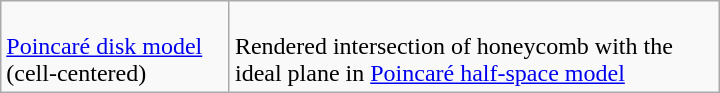<table class=wikitable width=480>
<tr>
<td><br><a href='#'>Poincaré disk model</a> (cell-centered)<br></td>
<td><br>Rendered intersection of honeycomb with the ideal plane in <a href='#'>Poincaré half-space model</a></td>
</tr>
</table>
